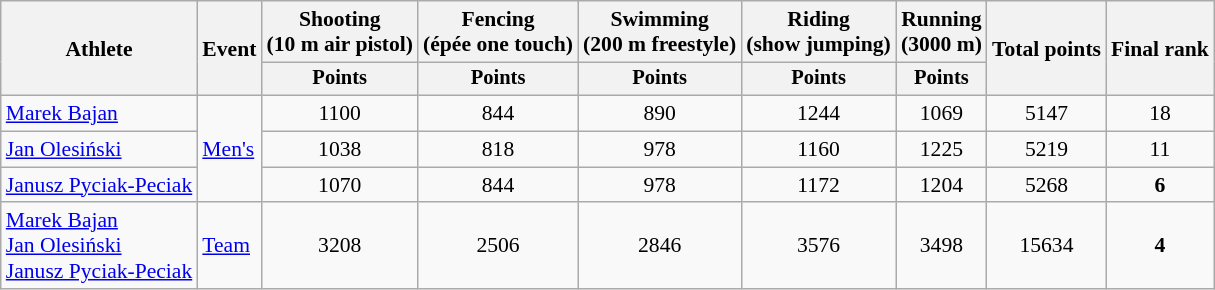<table class="wikitable" style="font-size:90%">
<tr>
<th rowspan="2">Athlete</th>
<th rowspan="2">Event</th>
<th>Shooting<br><span>(10 m air pistol)</span></th>
<th>Fencing<br><span>(épée one touch)</span></th>
<th>Swimming<br><span>(200 m freestyle)</span></th>
<th>Riding<br><span>(show jumping)</span></th>
<th>Running<br><span>(3000 m)</span></th>
<th rowspan=2>Total points</th>
<th rowspan=2>Final rank</th>
</tr>
<tr style="font-size:95%">
<th>Points</th>
<th>Points</th>
<th>Points</th>
<th>Points</th>
<th>Points</th>
</tr>
<tr align=center>
<td align=left><a href='#'>Marek Bajan</a></td>
<td style="text-align:left;" rowspan="3"><a href='#'>Men's</a></td>
<td>1100</td>
<td>844</td>
<td>890</td>
<td>1244</td>
<td>1069</td>
<td>5147</td>
<td>18</td>
</tr>
<tr align=center>
<td align=left><a href='#'>Jan Olesiński</a></td>
<td>1038</td>
<td>818</td>
<td>978</td>
<td>1160</td>
<td>1225</td>
<td>5219</td>
<td>11</td>
</tr>
<tr align=center>
<td align=left><a href='#'>Janusz Pyciak-Peciak</a></td>
<td>1070</td>
<td>844</td>
<td>978</td>
<td>1172</td>
<td>1204</td>
<td>5268</td>
<td><strong>6</strong></td>
</tr>
<tr align=center>
<td align=left><a href='#'>Marek Bajan</a><br><a href='#'>Jan Olesiński</a><br><a href='#'>Janusz Pyciak-Peciak</a></td>
<td align=left><a href='#'>Team</a></td>
<td>3208</td>
<td>2506</td>
<td>2846</td>
<td>3576</td>
<td>3498</td>
<td>15634</td>
<td><strong>4</strong></td>
</tr>
</table>
